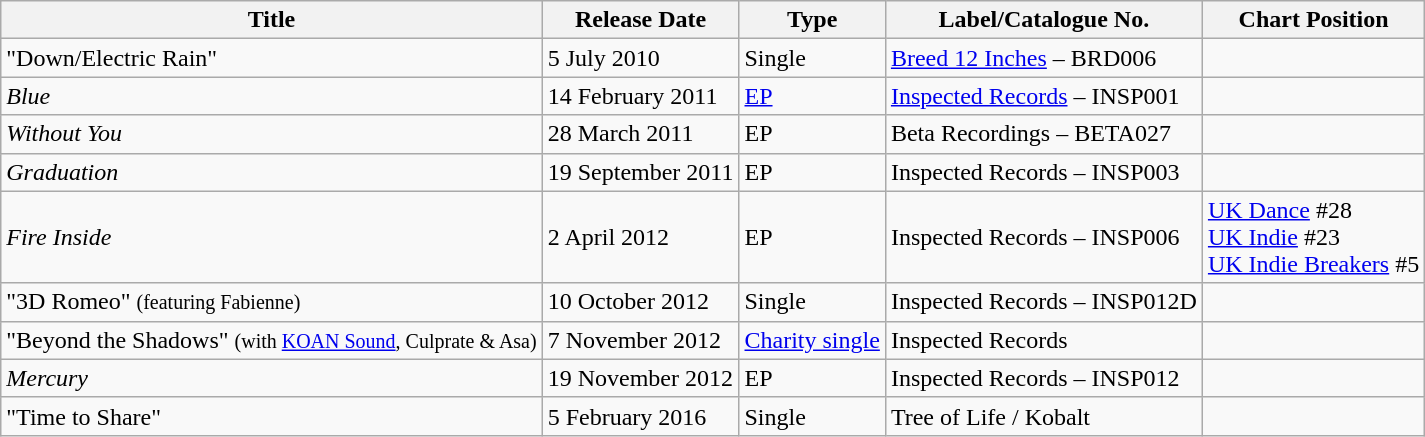<table class="wikitable">
<tr>
<th>Title</th>
<th>Release Date</th>
<th>Type</th>
<th>Label/Catalogue No.</th>
<th>Chart Position</th>
</tr>
<tr>
<td>"Down/Electric Rain"</td>
<td>5 July 2010</td>
<td>Single</td>
<td><a href='#'>Breed 12 Inches</a> – BRD006</td>
<td></td>
</tr>
<tr>
<td><em>Blue</em></td>
<td>14 February 2011</td>
<td><a href='#'>EP</a></td>
<td><a href='#'>Inspected Records</a> – INSP001</td>
<td></td>
</tr>
<tr>
<td><em>Without You</em></td>
<td>28 March 2011</td>
<td>EP</td>
<td>Beta Recordings – BETA027</td>
<td></td>
</tr>
<tr>
<td><em>Graduation</em></td>
<td>19 September 2011</td>
<td>EP</td>
<td>Inspected Records – INSP003</td>
<td></td>
</tr>
<tr>
<td><em>Fire Inside</em></td>
<td>2 April 2012</td>
<td>EP</td>
<td>Inspected Records – INSP006</td>
<td><a href='#'>UK Dance</a> #28<br><a href='#'>UK Indie</a> #23<br><a href='#'>UK Indie Breakers</a> #5</td>
</tr>
<tr>
<td>"3D Romeo" <small>(featuring Fabienne)</small></td>
<td>10 October 2012</td>
<td>Single</td>
<td>Inspected Records – INSP012D</td>
<td></td>
</tr>
<tr>
<td>"Beyond the Shadows" <small>(with <a href='#'>KOAN Sound</a>, Culprate & Asa)</small></td>
<td>7 November 2012</td>
<td><a href='#'>Charity single</a></td>
<td>Inspected Records</td>
<td></td>
</tr>
<tr>
<td><em>Mercury</em></td>
<td>19 November 2012</td>
<td>EP</td>
<td>Inspected Records – INSP012</td>
<td></td>
</tr>
<tr>
<td>"Time to Share"</td>
<td>5 February 2016</td>
<td>Single</td>
<td>Tree of Life / Kobalt</td>
<td></td>
</tr>
</table>
